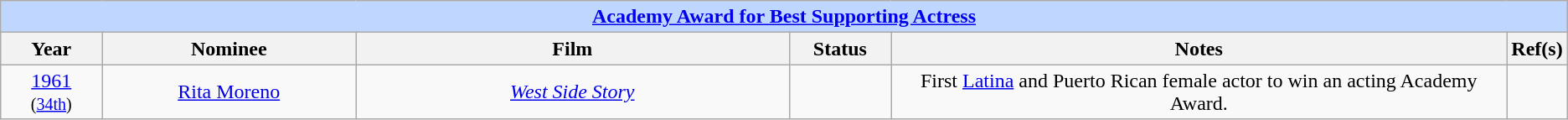<table class="wikitable" style="text-align: center">
<tr style="background:#bfd7ff;">
<td colspan="6" style="text-align:center;"><strong><a href='#'>Academy Award for Best Supporting Actress</a></strong></td>
</tr>
<tr style="background:#ebf5ff;">
<th style="width:75px;">Year</th>
<th style="width:200px;">Nominee</th>
<th style="width:350px;">Film</th>
<th style="width:75px;">Status</th>
<th style="width:500px;">Notes</th>
<th width="3">Ref(s)</th>
</tr>
<tr>
<td style="text-align: center"><a href='#'>1961</a><br><small>(<a href='#'>34th</a>)</small></td>
<td><a href='#'>Rita Moreno</a></td>
<td><em><a href='#'>West Side Story</a></em></td>
<td></td>
<td>First <a href='#'>Latina</a> and Puerto Rican female actor to win an acting Academy Award.</td>
<td></td>
</tr>
</table>
